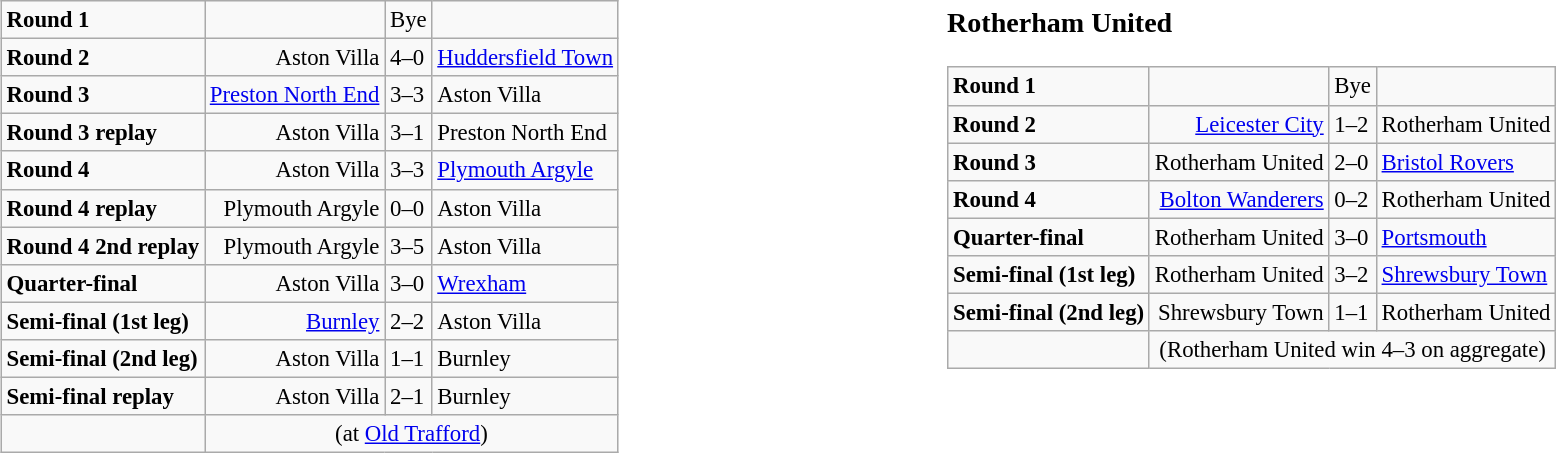<table width=100%>
<tr>
<td width=50% valign=top><br><table class="wikitable" style="font-size: 95%;">
<tr>
<td><strong>Round 1</strong></td>
<td></td>
<td>Bye</td>
<td></td>
</tr>
<tr>
<td><strong>Round 2</strong></td>
<td align=right>Aston Villa</td>
<td>4–0</td>
<td><a href='#'>Huddersfield Town</a></td>
</tr>
<tr>
<td><strong>Round 3</strong></td>
<td align=right><a href='#'>Preston North End</a></td>
<td>3–3</td>
<td>Aston Villa</td>
</tr>
<tr>
<td><strong>Round 3 replay</strong></td>
<td align=right>Aston Villa</td>
<td>3–1</td>
<td>Preston North End</td>
</tr>
<tr>
<td><strong>Round 4</strong></td>
<td align=right>Aston Villa</td>
<td>3–3</td>
<td><a href='#'>Plymouth Argyle</a></td>
</tr>
<tr>
<td><strong>Round 4 replay</strong></td>
<td align=right>Plymouth Argyle</td>
<td>0–0</td>
<td>Aston Villa</td>
</tr>
<tr>
<td><strong>Round 4 2nd replay</strong></td>
<td align=right>Plymouth Argyle</td>
<td>3–5</td>
<td>Aston Villa</td>
</tr>
<tr>
<td><strong>Quarter-final</strong></td>
<td align=right>Aston Villa</td>
<td>3–0</td>
<td><a href='#'>Wrexham</a></td>
</tr>
<tr>
<td><strong>Semi-final (1st leg)</strong></td>
<td align=right><a href='#'>Burnley</a></td>
<td>2–2</td>
<td>Aston Villa</td>
</tr>
<tr>
<td><strong>Semi-final (2nd leg)</strong></td>
<td align=right>Aston Villa</td>
<td>1–1</td>
<td>Burnley</td>
</tr>
<tr>
<td><strong>Semi-final replay</strong></td>
<td align=right>Aston Villa</td>
<td>2–1</td>
<td>Burnley</td>
</tr>
<tr>
<td> </td>
<td colspan=4 align=center>(at <a href='#'>Old Trafford</a>)</td>
</tr>
</table>
</td>
<td width=50% valign=top><br><h3>Rotherham United</h3><table class="wikitable" style="font-size: 95%;">
<tr>
<td><strong>Round 1</strong></td>
<td></td>
<td>Bye</td>
<td></td>
</tr>
<tr>
<td><strong>Round 2</strong></td>
<td align=right><a href='#'>Leicester City</a></td>
<td>1–2</td>
<td>Rotherham United</td>
</tr>
<tr>
<td><strong>Round 3</strong></td>
<td align=right>Rotherham United</td>
<td>2–0</td>
<td><a href='#'>Bristol Rovers</a></td>
</tr>
<tr>
<td><strong>Round 4</strong></td>
<td align=right><a href='#'>Bolton Wanderers</a></td>
<td>0–2</td>
<td>Rotherham United</td>
</tr>
<tr>
<td><strong>Quarter-final</strong></td>
<td align=right>Rotherham United</td>
<td>3–0</td>
<td><a href='#'>Portsmouth</a></td>
</tr>
<tr>
<td><strong>Semi-final (1st leg)</strong></td>
<td align=right>Rotherham United</td>
<td>3–2</td>
<td><a href='#'>Shrewsbury Town</a></td>
</tr>
<tr>
<td><strong>Semi-final (2nd leg)</strong></td>
<td align=right>Shrewsbury Town</td>
<td>1–1</td>
<td>Rotherham United</td>
</tr>
<tr>
<td> </td>
<td colspan=4 align=center>(Rotherham United win 4–3 on aggregate)</td>
</tr>
</table>
</td>
</tr>
</table>
